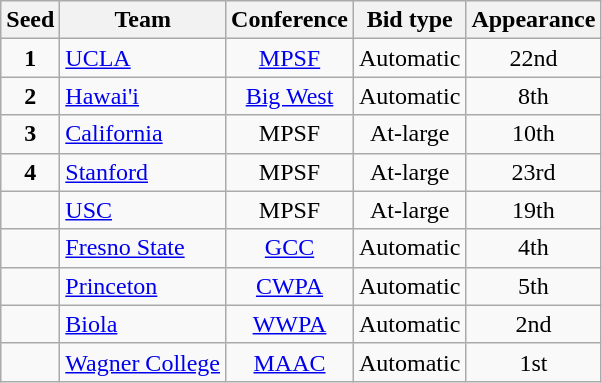<table class="wikitable sortable" style="text-align:center">
<tr>
<th>Seed</th>
<th>Team</th>
<th>Conference</th>
<th>Bid type</th>
<th>Appearance</th>
</tr>
<tr>
<td><strong>1</strong></td>
<td style="text-align:left"><a href='#'>UCLA</a></td>
<td><a href='#'>MPSF</a></td>
<td>Automatic</td>
<td>22nd</td>
</tr>
<tr>
<td><strong>2</strong></td>
<td style="text-align:left"><a href='#'>Hawai'i</a></td>
<td><a href='#'>Big West</a></td>
<td>Automatic</td>
<td>8th</td>
</tr>
<tr>
<td><strong>3</strong></td>
<td style="text-align:left"><a href='#'>California</a></td>
<td>MPSF</td>
<td>At-large</td>
<td>10th</td>
</tr>
<tr>
<td><strong>4</strong></td>
<td style="text-align:left"><a href='#'>Stanford</a></td>
<td>MPSF</td>
<td>At-large</td>
<td>23rd</td>
</tr>
<tr>
<td></td>
<td style="text-align:left"><a href='#'>USC</a></td>
<td>MPSF</td>
<td>At-large</td>
<td>19th</td>
</tr>
<tr>
<td></td>
<td style="text-align:left"><a href='#'>Fresno State</a></td>
<td><a href='#'>GCC</a></td>
<td>Automatic</td>
<td>4th</td>
</tr>
<tr>
<td></td>
<td style="text-align:left"><a href='#'>Princeton</a></td>
<td><a href='#'>CWPA</a></td>
<td>Automatic</td>
<td>5th</td>
</tr>
<tr>
<td></td>
<td style="text-align:left"><a href='#'>Biola</a></td>
<td><a href='#'>WWPA</a></td>
<td>Automatic</td>
<td>2nd</td>
</tr>
<tr>
<td></td>
<td style="text-align:left"><a href='#'>Wagner College</a></td>
<td><a href='#'>MAAC</a></td>
<td>Automatic</td>
<td>1st</td>
</tr>
</table>
